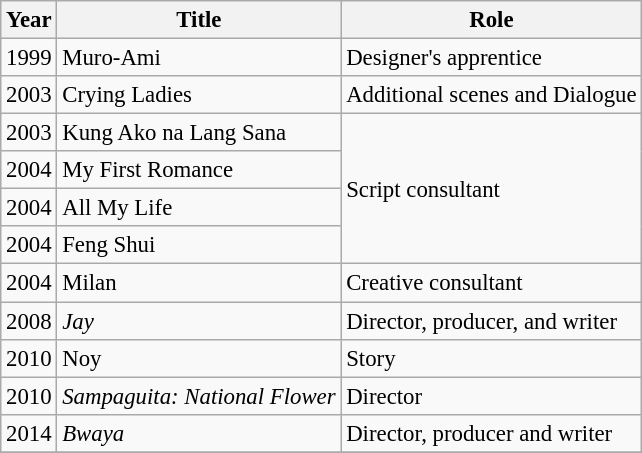<table class="wikitable" style="font-size: 95%;">
<tr>
<th>Year</th>
<th>Title</th>
<th>Role</th>
</tr>
<tr>
<td>1999</td>
<td>Muro-Ami</td>
<td>Designer's apprentice</td>
</tr>
<tr>
<td>2003</td>
<td>Crying Ladies</td>
<td>Additional scenes and Dialogue</td>
</tr>
<tr>
<td>2003</td>
<td>Kung Ako na Lang Sana</td>
<td rowspan=4>Script consultant</td>
</tr>
<tr>
<td>2004</td>
<td>My First Romance</td>
</tr>
<tr>
<td>2004</td>
<td>All My Life</td>
</tr>
<tr>
<td>2004</td>
<td>Feng Shui</td>
</tr>
<tr>
<td>2004</td>
<td>Milan</td>
<td>Creative consultant</td>
</tr>
<tr>
<td>2008</td>
<td><em>Jay</em></td>
<td>Director, producer, and writer</td>
</tr>
<tr>
<td>2010</td>
<td>Noy</td>
<td>Story</td>
</tr>
<tr>
<td>2010</td>
<td><em>Sampaguita: National Flower</em></td>
<td>Director</td>
</tr>
<tr>
<td>2014</td>
<td><em>Bwaya</em></td>
<td>Director, producer and writer</td>
</tr>
<tr>
</tr>
</table>
